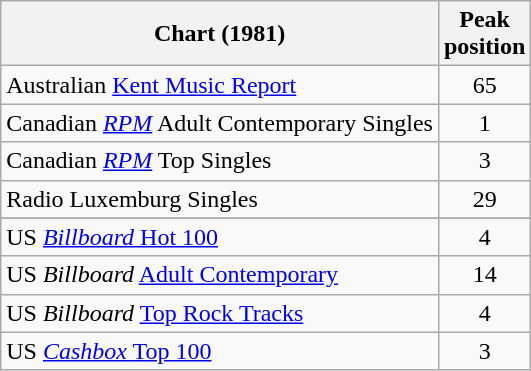<table class="wikitable sortable">
<tr>
<th align="left">Chart (1981)</th>
<th style="text-align:center;">Peak <br>position</th>
</tr>
<tr>
<td>Australian <a href='#'>Kent Music Report</a></td>
<td style="text-align:center;">65</td>
</tr>
<tr>
<td>Canadian <a href='#'><em>RPM</em></a> Adult Contemporary Singles</td>
<td style="text-align:center;">1</td>
</tr>
<tr>
<td>Canadian <a href='#'><em>RPM</em></a> Top Singles</td>
<td style="text-align:center;">3</td>
</tr>
<tr>
<td>Radio Luxemburg Singles</td>
<td style="text-align:center;">29</td>
</tr>
<tr>
</tr>
<tr>
<td>US <a href='#'><em>Billboard</em> Hot 100</a></td>
<td style="text-align:center;">4</td>
</tr>
<tr>
<td>US <em>Billboard</em> <a href='#'>Adult Contemporary</a></td>
<td style="text-align:center;">14</td>
</tr>
<tr>
<td>US <em>Billboard</em> <a href='#'>Top Rock Tracks</a></td>
<td style="text-align:center;">4</td>
</tr>
<tr>
<td>US <a href='#'><em>Cashbox</em> Top 100</a></td>
<td style="text-align:center;">3</td>
</tr>
</table>
